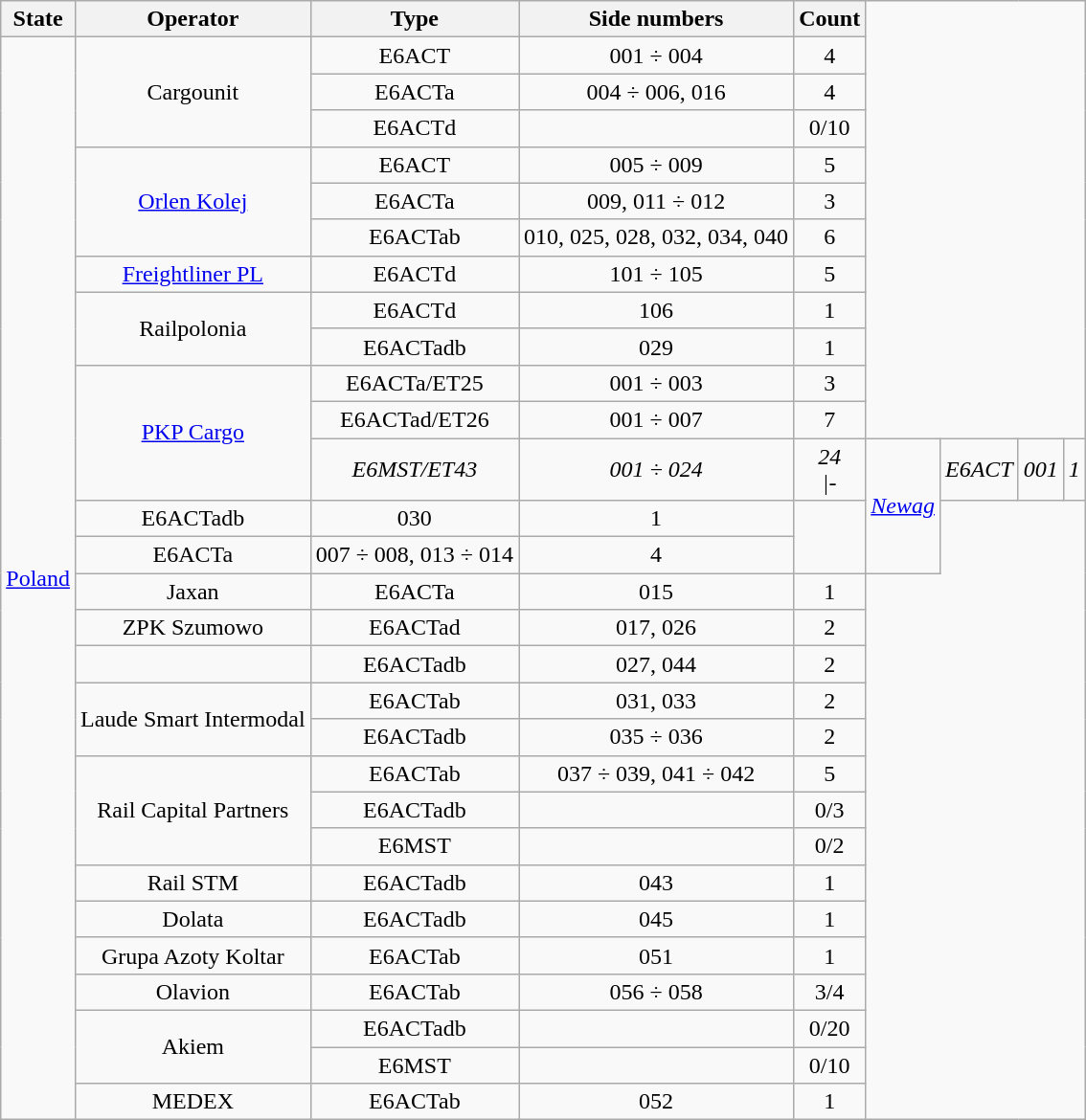<table class="wikitable" style="text-align:center">
<tr>
<th>State</th>
<th>Operator</th>
<th>Type</th>
<th>Side numbers</th>
<th>Count</th>
</tr>
<tr>
<td rowspan="30"><a href='#'>Poland</a></td>
<td rowspan="3">Cargounit</td>
<td>E6ACT</td>
<td>001 ÷ 004</td>
<td>4</td>
</tr>
<tr>
<td>E6ACTa</td>
<td>004 ÷ 006, 016</td>
<td>4</td>
</tr>
<tr>
<td>E6ACTd</td>
<td></td>
<td>0/10</td>
</tr>
<tr>
<td rowspan="3"><a href='#'>Orlen Kolej</a></td>
<td>E6ACT</td>
<td>005 ÷ 009</td>
<td>5</td>
</tr>
<tr>
<td>E6ACTa</td>
<td>009, 011 ÷ 012</td>
<td>3</td>
</tr>
<tr>
<td>E6ACTab</td>
<td>010, 025, 028, 032, 034, 040</td>
<td>6</td>
</tr>
<tr>
<td><a href='#'>Freightliner PL</a></td>
<td>E6ACTd</td>
<td>101 ÷ 105</td>
<td>5</td>
</tr>
<tr>
<td rowspan="2">Railpolonia </td>
<td>E6ACTd</td>
<td>106</td>
<td>1</td>
</tr>
<tr>
<td>E6ACTadb</td>
<td>029</td>
<td>1</td>
</tr>
<tr>
<td rowspan="3"><a href='#'>PKP Cargo</a></td>
<td>E6ACTa/ET25</td>
<td>001 ÷ 003</td>
<td>3</td>
</tr>
<tr>
<td>E6ACTad/ET26</td>
<td>001 ÷ 007</td>
<td>7</td>
</tr>
<tr style="font-style:italic">
<td>E6MST/ET43</td>
<td>001 ÷ 024</td>
<td>24<br>|-</td>
<td rowspan="3"><a href='#'>Newag</a></td>
<td>E6ACT</td>
<td>001</td>
<td>1</td>
</tr>
<tr>
<td>E6ACTadb</td>
<td>030</td>
<td>1</td>
</tr>
<tr>
<td>E6ACTa</td>
<td>007  ÷ 008,  013  ÷ 014 </td>
<td>4<br></td>
</tr>
<tr>
<td>Jaxan</td>
<td>E6ACTa</td>
<td>015</td>
<td>1</td>
</tr>
<tr>
<td>ZPK Szumowo</td>
<td>E6ACTad</td>
<td>017, 026</td>
<td>2</td>
</tr>
<tr>
<td></td>
<td>E6ACTadb</td>
<td>027, 044</td>
<td>2</td>
</tr>
<tr>
<td rowspan="2">Laude Smart Intermodal</td>
<td>E6ACTab</td>
<td>031, 033</td>
<td>2</td>
</tr>
<tr>
<td>E6ACTadb</td>
<td>035 ÷ 036</td>
<td>2</td>
</tr>
<tr>
<td rowspan="3">Rail Capital Partners</td>
<td>E6ACTab</td>
<td>037 ÷ 039, 041 ÷ 042</td>
<td>5</td>
</tr>
<tr>
<td>E6ACTadb</td>
<td></td>
<td>0/3</td>
</tr>
<tr>
<td>E6MST</td>
<td></td>
<td>0/2</td>
</tr>
<tr>
<td>Rail STM</td>
<td>E6ACTadb</td>
<td>043</td>
<td>1</td>
</tr>
<tr>
<td>Dolata</td>
<td>E6ACTadb</td>
<td>045</td>
<td>1</td>
</tr>
<tr>
<td>Grupa Azoty Koltar</td>
<td>E6ACTab</td>
<td>051</td>
<td>1</td>
</tr>
<tr>
<td>Olavion</td>
<td>E6ACTab</td>
<td>056 ÷ 058</td>
<td>3/4</td>
</tr>
<tr>
<td rowspan="2">Akiem</td>
<td>E6ACTadb</td>
<td></td>
<td>0/20</td>
</tr>
<tr>
<td>E6MST</td>
<td></td>
<td>0/10</td>
</tr>
<tr>
<td>MEDEX</td>
<td>E6ACTab</td>
<td>052</td>
<td>1</td>
</tr>
</table>
